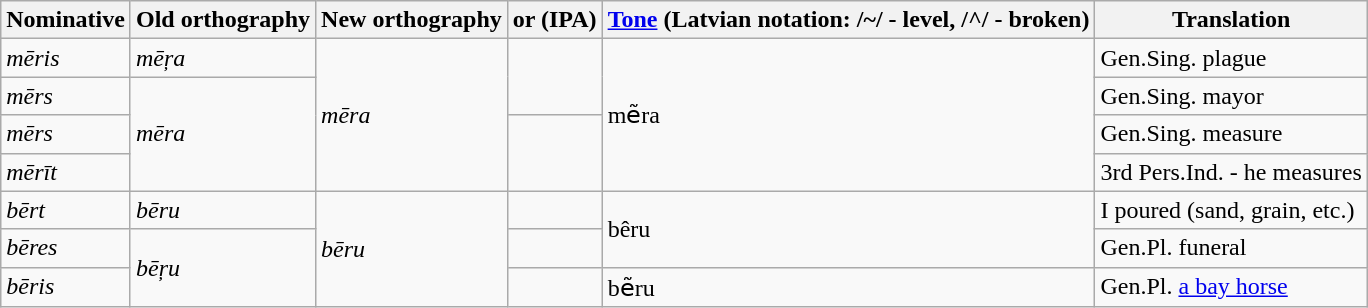<table class="wikitable">
<tr>
<th>Nominative</th>
<th>Old orthography</th>
<th>New orthography</th>
<th> or <a href='#'></a> (IPA)</th>
<th><a href='#'>Tone</a> (Latvian notation: /~/ - level, /^/ - broken)</th>
<th>Translation</th>
</tr>
<tr>
<td><em>mēris</em></td>
<td><em>mēŗa</em></td>
<td rowspan="4"><em>mēra</em></td>
<td rowspan="2"></td>
<td rowspan="4">mẽra</td>
<td><span>Gen.Sing.</span> plague</td>
</tr>
<tr>
<td><em>mērs</em></td>
<td rowspan="3"><em>mēra</em></td>
<td><span>Gen.Sing.</span> mayor</td>
</tr>
<tr>
<td><em>mērs</em></td>
<td rowspan="2"></td>
<td><span>Gen.Sing.</span> measure</td>
</tr>
<tr>
<td><em>mērīt</em></td>
<td><span>3rd Pers.Ind.</span> - he measures</td>
</tr>
<tr>
<td><em>bērt</em></td>
<td><em>bēru</em></td>
<td rowspan="3"><em>bēru</em></td>
<td></td>
<td rowspan="2">bêru</td>
<td>I poured (sand, grain, etc.)</td>
</tr>
<tr>
<td><em>bēres</em></td>
<td rowspan="2"><em>bēŗu</em></td>
<td></td>
<td><span>Gen.Pl.</span> funeral</td>
</tr>
<tr>
<td><em>bēris</em></td>
<td></td>
<td>bẽru</td>
<td><span>Gen.Pl.</span> <a href='#'>a bay horse</a></td>
</tr>
</table>
